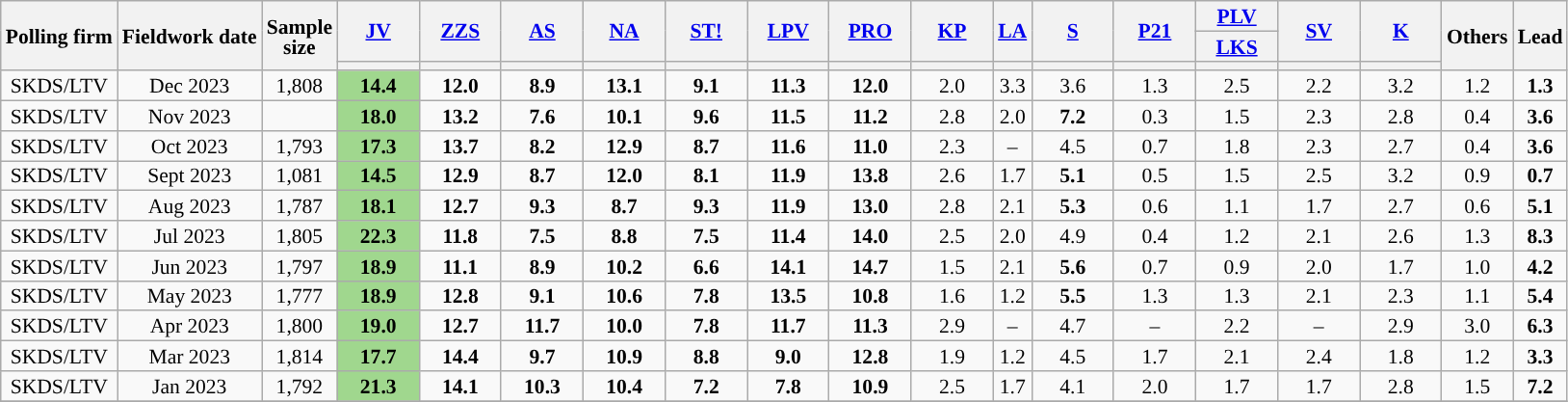<table class="wikitable sortable mw-datatable" style="text-align:center;font-size:90%;line-height:14px;">
<tr>
<th rowspan="3">Polling firm</th>
<th class="unsortable" rowspan="3">Fieldwork date</th>
<th class="unsortable" rowspan="3">Sample<br>size</th>
<th class="unsortable" style="width:50px;" rowspan="2"><a href='#'>JV</a></th>
<th class="unsortable" style="width:50px;" rowspan="2"><a href='#'>ZZS</a></th>
<th class="unsortable" style="width:50px;" rowspan="2"><a href='#'>AS</a></th>
<th class="unsortable" style="width:50px;" rowspan="2"><a href='#'>NA</a></th>
<th class="unsortable" style="width:50px;" rowspan="2"><a href='#'>ST!</a></th>
<th class="unsortable" style="width:50px;" rowspan="2"><a href='#'>LPV</a></th>
<th class="unsortable" style="width:50px;" rowspan="2"><a href='#'>PRO</a></th>
<th rowspan="2" class="unsortable" style="width:50px;"><a href='#'>KP</a></th>
<th rowspan="2"><a href='#'>LA</a></th>
<th rowspan="2" class="unsortable" style="width:50px;"><a href='#'>S</a></th>
<th class="unsortable" style="width:50px;" rowspan="2"><a href='#'>P21</a></th>
<th class="unsortable" style="width:50px;"><a href='#'>PLV</a></th>
<th class="unsortable" style="width:50px;" rowspan="2"><a href='#'>SV</a></th>
<th class="unsortable" style="width:50px;" rowspan="2"><a href='#'>K</a></th>
<th class="unsortable" style="width:30px;" rowspan="3">Others</th>
<th class="unsortable" style="width:30px;" rowspan="3">Lead</th>
</tr>
<tr>
<th class="unsortable" style="width:50px;"><a href='#'>LKS</a></th>
</tr>
<tr>
<th data-sort-type="number" style="background:"></th>
<th data-sort-type="number" style="background:"></th>
<th data-sort-type="number" style="background:"></th>
<th data-sort-type="number" style="background:"></th>
<th data-sort-type="number" style="background:"></th>
<th data-sort-type="number" style="background:"></th>
<th data-sort-type="number" style="background:"></th>
<th data-sort-type="number" style="background:"></th>
<th data-sort-type="number" style="background:"></th>
<th data-sort-type="number" style="background:"></th>
<th data-sort-type="number" style="background:"></th>
<th data-sort-type="number" style="background:"></th>
<th data-sort-type="number" style="background:"></th>
<th data-sort-type="number" style="background:"></th>
</tr>
<tr>
<td>SKDS/LTV</td>
<td>Dec 2023</td>
<td>1,808</td>
<td style="background:#A0D78E"><strong>14.4</strong></td>
<td><strong>12.0</strong></td>
<td><strong>8.9</strong></td>
<td><strong>13.1</strong></td>
<td><strong>9.1</strong></td>
<td><strong>11.3</strong></td>
<td><strong>12.0</strong></td>
<td>2.0</td>
<td>3.3</td>
<td>3.6</td>
<td>1.3</td>
<td>2.5</td>
<td>2.2</td>
<td>3.2</td>
<td>1.2</td>
<td style="background:"><strong>1.3</strong></td>
</tr>
<tr>
<td>SKDS/LTV</td>
<td>Nov 2023</td>
<td></td>
<td style="background:#A0D78E"><strong>18.0</strong></td>
<td><strong>13.2</strong></td>
<td><strong>7.6</strong></td>
<td><strong>10.1</strong></td>
<td><strong>9.6</strong></td>
<td><strong>11.5</strong></td>
<td><strong>11.2</strong></td>
<td>2.8</td>
<td>2.0</td>
<td><strong>7.2</strong></td>
<td>0.3</td>
<td>1.5</td>
<td>2.3</td>
<td>2.8</td>
<td>0.4</td>
<td style="background:"><strong>3.6</strong></td>
</tr>
<tr>
<td>SKDS/LTV</td>
<td>Oct 2023</td>
<td>1,793</td>
<td style="background:#A0D78E"><strong>17.3</strong></td>
<td><strong>13.7</strong></td>
<td><strong>8.2</strong></td>
<td><strong>12.9</strong></td>
<td><strong>8.7</strong></td>
<td><strong>11.6</strong></td>
<td><strong>11.0</strong></td>
<td>2.3</td>
<td>–</td>
<td>4.5</td>
<td>0.7</td>
<td>1.8</td>
<td>2.3</td>
<td>2.7</td>
<td>0.4</td>
<td style="background:"><strong>3.6</strong></td>
</tr>
<tr>
<td>SKDS/LTV</td>
<td>Sept 2023</td>
<td>1,081</td>
<td style="background:#A0D78E"><strong>14.5</strong></td>
<td><strong>12.9</strong></td>
<td><strong>8.7</strong></td>
<td><strong>12.0</strong></td>
<td><strong>8.1</strong></td>
<td><strong>11.9</strong></td>
<td><strong>13.8</strong></td>
<td>2.6</td>
<td>1.7</td>
<td><strong>5.1</strong></td>
<td>0.5</td>
<td>1.5</td>
<td>2.5</td>
<td>3.2</td>
<td>0.9</td>
<td style="background:"><strong>0.7</strong></td>
</tr>
<tr>
<td>SKDS/LTV</td>
<td>Aug 2023</td>
<td>1,787</td>
<td style="background:#A0D78E"><strong>18.1</strong></td>
<td><strong>12.7</strong></td>
<td><strong>9.3</strong></td>
<td><strong>8.7</strong></td>
<td><strong>9.3</strong></td>
<td><strong>11.9</strong></td>
<td><strong>13.0</strong></td>
<td>2.8</td>
<td>2.1</td>
<td><strong>5.3</strong></td>
<td>0.6</td>
<td>1.1</td>
<td>1.7</td>
<td>2.7</td>
<td>0.6</td>
<td style="background:"><strong>5.1</strong></td>
</tr>
<tr>
<td>SKDS/LTV</td>
<td>Jul 2023</td>
<td>1,805</td>
<td style="background:#A0D78E"><strong>22.3</strong></td>
<td><strong>11.8</strong></td>
<td><strong>7.5</strong></td>
<td><strong>8.8</strong></td>
<td><strong>7.5</strong></td>
<td><strong>11.4</strong></td>
<td><strong>14.0</strong></td>
<td>2.5</td>
<td>2.0</td>
<td>4.9</td>
<td>0.4</td>
<td>1.2</td>
<td>2.1</td>
<td>2.6</td>
<td>1.3</td>
<td style="background:"><strong>8.3</strong></td>
</tr>
<tr>
<td>SKDS/LTV</td>
<td>Jun 2023</td>
<td>1,797</td>
<td style="background:#A0D78E"><strong>18.9</strong></td>
<td><strong>11.1</strong></td>
<td><strong>8.9</strong></td>
<td><strong>10.2</strong></td>
<td><strong>6.6</strong></td>
<td><strong>14.1</strong></td>
<td><strong>14.7</strong></td>
<td>1.5</td>
<td>2.1</td>
<td><strong>5.6</strong></td>
<td>0.7</td>
<td>0.9</td>
<td>2.0</td>
<td>1.7</td>
<td>1.0</td>
<td style="background:"><strong>4.2</strong></td>
</tr>
<tr>
<td>SKDS/LTV</td>
<td>May 2023</td>
<td>1,777</td>
<td style="background:#A0D78E"><strong>18.9</strong></td>
<td><strong>12.8</strong></td>
<td><strong>9.1</strong></td>
<td><strong>10.6</strong></td>
<td><strong>7.8</strong></td>
<td><strong>13.5</strong></td>
<td><strong>10.8</strong></td>
<td>1.6</td>
<td>1.2</td>
<td><strong>5.5</strong></td>
<td>1.3</td>
<td>1.3</td>
<td>2.1</td>
<td>2.3</td>
<td>1.1</td>
<td style="background:"><strong>5.4</strong></td>
</tr>
<tr>
<td>SKDS/LTV</td>
<td>Apr 2023</td>
<td>1,800</td>
<td style="background:#A0D78E"><strong>19.0</strong></td>
<td><strong>12.7</strong></td>
<td><strong>11.7</strong></td>
<td><strong>10.0</strong></td>
<td><strong>7.8</strong></td>
<td><strong>11.7</strong></td>
<td><strong>11.3</strong></td>
<td>2.9</td>
<td>–</td>
<td>4.7</td>
<td>–</td>
<td>2.2</td>
<td>–</td>
<td>2.9</td>
<td>3.0</td>
<td style="background:"><strong>6.3</strong></td>
</tr>
<tr>
<td>SKDS/LTV</td>
<td>Mar 2023</td>
<td>1,814</td>
<td style="background:#A0D78E"><strong>17.7</strong></td>
<td><strong>14.4</strong></td>
<td><strong>9.7</strong></td>
<td><strong>10.9</strong></td>
<td><strong>8.8</strong></td>
<td><strong>9.0</strong></td>
<td><strong>12.8</strong></td>
<td>1.9</td>
<td>1.2</td>
<td>4.5</td>
<td>1.7</td>
<td>2.1</td>
<td>2.4</td>
<td>1.8</td>
<td>1.2</td>
<td style="background:"><strong>3.3</strong></td>
</tr>
<tr>
<td>SKDS/LTV</td>
<td>Jan 2023</td>
<td>1,792</td>
<td style="background:#A0D78E"><strong>21.3</strong></td>
<td><strong>14.1</strong></td>
<td><strong>10.3</strong></td>
<td><strong>10.4</strong></td>
<td><strong>7.2</strong></td>
<td><strong>7.8</strong></td>
<td><strong>10.9</strong></td>
<td>2.5</td>
<td>1.7</td>
<td>4.1</td>
<td>2.0</td>
<td>1.7</td>
<td>1.7</td>
<td>2.8</td>
<td>1.5</td>
<td style="background:"><strong>7.2</strong></td>
</tr>
<tr>
</tr>
</table>
